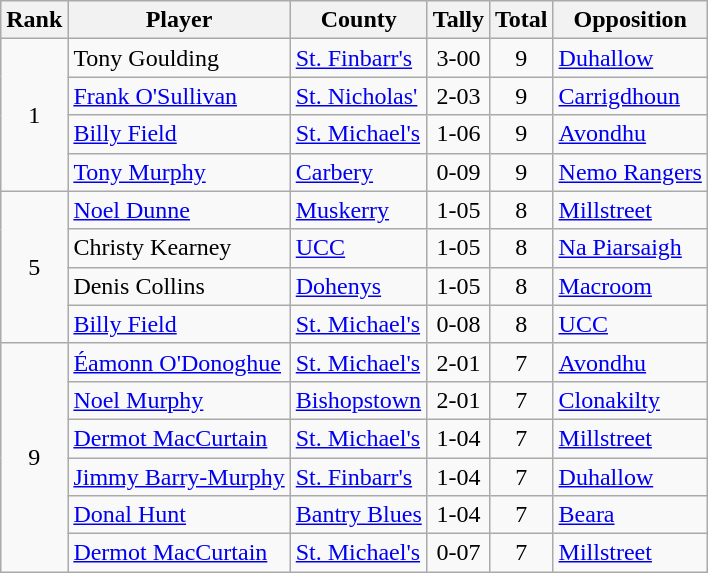<table class="wikitable">
<tr>
<th>Rank</th>
<th>Player</th>
<th>County</th>
<th>Tally</th>
<th>Total</th>
<th>Opposition</th>
</tr>
<tr>
<td rowspan=4 align=center>1</td>
<td>Tony Goulding</td>
<td><a href='#'>St. Finbarr's</a></td>
<td align=center>3-00</td>
<td align=center>9</td>
<td><a href='#'>Duhallow</a></td>
</tr>
<tr>
<td><a href='#'>Frank O'Sullivan</a></td>
<td><a href='#'>St. Nicholas'</a></td>
<td align=center>2-03</td>
<td align=center>9</td>
<td><a href='#'>Carrigdhoun</a></td>
</tr>
<tr>
<td><a href='#'>Billy Field</a></td>
<td><a href='#'>St. Michael's</a></td>
<td align=center>1-06</td>
<td align=center>9</td>
<td><a href='#'>Avondhu</a></td>
</tr>
<tr>
<td><a href='#'>Tony Murphy</a></td>
<td><a href='#'>Carbery</a></td>
<td align=center>0-09</td>
<td align=center>9</td>
<td><a href='#'>Nemo Rangers</a></td>
</tr>
<tr>
<td rowspan=4 align=center>5</td>
<td><a href='#'>Noel Dunne</a></td>
<td><a href='#'>Muskerry</a></td>
<td align=center>1-05</td>
<td align=center>8</td>
<td><a href='#'>Millstreet</a></td>
</tr>
<tr>
<td>Christy Kearney</td>
<td><a href='#'>UCC</a></td>
<td align=center>1-05</td>
<td align=center>8</td>
<td><a href='#'>Na Piarsaigh</a></td>
</tr>
<tr>
<td>Denis Collins</td>
<td><a href='#'>Dohenys</a></td>
<td align=center>1-05</td>
<td align=center>8</td>
<td><a href='#'>Macroom</a></td>
</tr>
<tr>
<td><a href='#'>Billy Field</a></td>
<td><a href='#'>St. Michael's</a></td>
<td align=center>0-08</td>
<td align=center>8</td>
<td><a href='#'>UCC</a></td>
</tr>
<tr>
<td rowspan=6 align=center>9</td>
<td><a href='#'>Éamonn O'Donoghue</a></td>
<td><a href='#'>St. Michael's</a></td>
<td align=center>2-01</td>
<td align=center>7</td>
<td><a href='#'>Avondhu</a></td>
</tr>
<tr>
<td><a href='#'>Noel Murphy</a></td>
<td><a href='#'>Bishopstown</a></td>
<td align=center>2-01</td>
<td align=center>7</td>
<td><a href='#'>Clonakilty</a></td>
</tr>
<tr>
<td><a href='#'>Dermot MacCurtain</a></td>
<td><a href='#'>St. Michael's</a></td>
<td align=center>1-04</td>
<td align=center>7</td>
<td><a href='#'>Millstreet</a></td>
</tr>
<tr>
<td><a href='#'>Jimmy Barry-Murphy</a></td>
<td><a href='#'>St. Finbarr's</a></td>
<td align=center>1-04</td>
<td align=center>7</td>
<td><a href='#'>Duhallow</a></td>
</tr>
<tr>
<td><a href='#'>Donal Hunt</a></td>
<td><a href='#'>Bantry Blues</a></td>
<td align=center>1-04</td>
<td align=center>7</td>
<td><a href='#'>Beara</a></td>
</tr>
<tr>
<td><a href='#'>Dermot MacCurtain</a></td>
<td><a href='#'>St. Michael's</a></td>
<td align=center>0-07</td>
<td align=center>7</td>
<td><a href='#'>Millstreet</a></td>
</tr>
</table>
